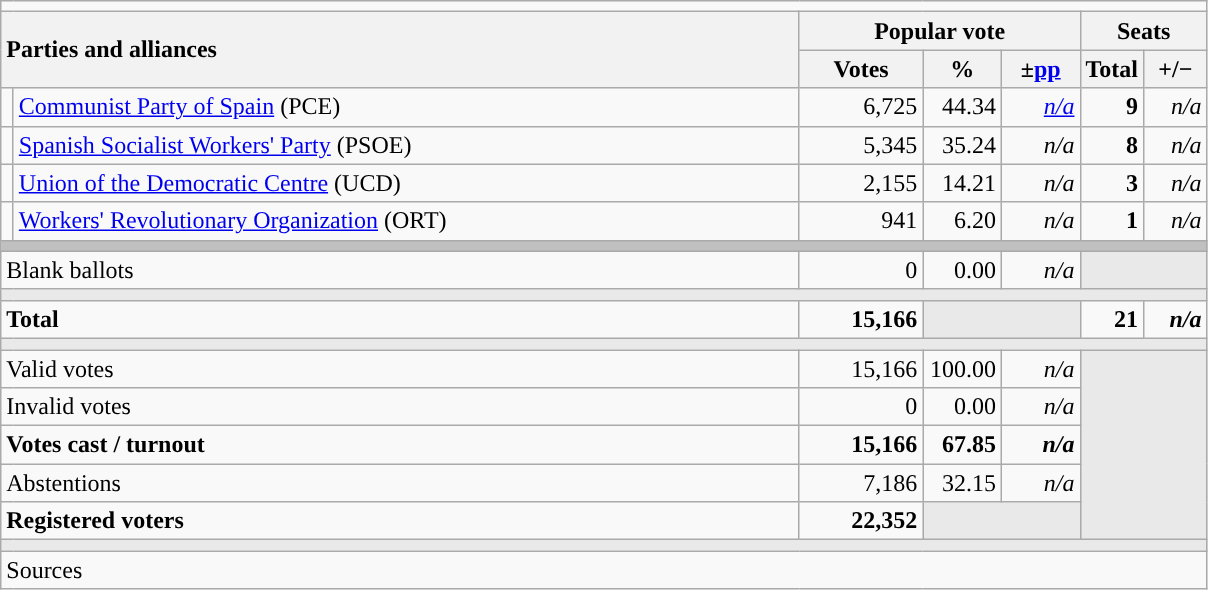<table class="wikitable" style="text-align:right;">
<tr>
<td colspan="7"></td>
</tr>
<tr>
<th style="text-align:left;" rowspan="2" colspan="2" width="525">Parties and alliances</th>
<th colspan="3">Popular vote</th>
<th colspan="2">Seats</th>
</tr>
<tr>
<th width="75">Votes</th>
<th width="45">%</th>
<th width="45">±<a href='#'>pp</a></th>
<th width="35">Total</th>
<th width="35">+/−</th>
</tr>
<tr>
<td width="1" style="color:inherit;background:"></td>
<td align="left"><a href='#'>Communist Party of Spain</a> (PCE)</td>
<td>6,725</td>
<td>44.34</td>
<td><em><a href='#'>n/a</a></em></td>
<td><strong>9</strong></td>
<td><em>n/a</em></td>
</tr>
<tr>
<td style="color:inherit;background:"></td>
<td align="left"><a href='#'>Spanish Socialist Workers' Party</a> (PSOE)</td>
<td>5,345</td>
<td>35.24</td>
<td><em>n/a</em></td>
<td><strong>8</strong></td>
<td><em>n/a</em></td>
</tr>
<tr>
<td style="color:inherit;background:"></td>
<td align="left"><a href='#'>Union of the Democratic Centre</a> (UCD)</td>
<td>2,155</td>
<td>14.21</td>
<td><em>n/a</em></td>
<td><strong>3</strong></td>
<td><em>n/a</em></td>
</tr>
<tr>
<td style="color:inherit;background:"></td>
<td align="left"><a href='#'>Workers' Revolutionary Organization</a> (ORT)</td>
<td>941</td>
<td>6.20</td>
<td><em>n/a</em></td>
<td><strong>1</strong></td>
<td><em>n/a</em></td>
</tr>
<tr>
<td colspan="7" bgcolor="#C0C0C0"></td>
</tr>
<tr>
<td align="left" colspan="2">Blank ballots</td>
<td>0</td>
<td>0.00</td>
<td><em>n/a</em></td>
<td bgcolor="#E9E9E9" colspan="2"></td>
</tr>
<tr>
<td colspan="7" bgcolor="#E9E9E9"></td>
</tr>
<tr style="font-weight:bold;">
<td align="left" colspan="2">Total</td>
<td>15,166</td>
<td bgcolor="#E9E9E9" colspan="2"></td>
<td>21</td>
<td><em>n/a</em></td>
</tr>
<tr>
<td colspan="7" bgcolor="#E9E9E9"></td>
</tr>
<tr>
<td align="left" colspan="2">Valid votes</td>
<td>15,166</td>
<td>100.00</td>
<td><em>n/a</em></td>
<td bgcolor="#E9E9E9" colspan="2" rowspan="5"></td>
</tr>
<tr>
<td align="left" colspan="2">Invalid votes</td>
<td>0</td>
<td>0.00</td>
<td><em>n/a</em></td>
</tr>
<tr style="font-weight:bold;">
<td align="left" colspan="2">Votes cast / turnout</td>
<td>15,166</td>
<td>67.85</td>
<td><em>n/a</em></td>
</tr>
<tr>
<td align="left" colspan="2">Abstentions</td>
<td>7,186</td>
<td>32.15</td>
<td><em>n/a</em></td>
</tr>
<tr style="font-weight:bold;">
<td align="left" colspan="2">Registered voters</td>
<td>22,352</td>
<td bgcolor="#E9E9E9" colspan="2"></td>
</tr>
<tr>
<td colspan="7" bgcolor="#E9E9E9"></td>
</tr>
<tr>
<td align="left" colspan="7">Sources</td>
</tr>
</table>
